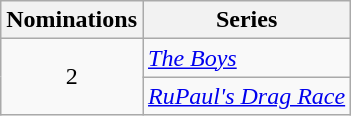<table class="wikitable">
<tr>
<th scope="col" style="width:55px;">Nominations</th>
<th scope="col" style="text-align:center;">Series</th>
</tr>
<tr>
<td rowspan="2" style="text-align:center">2</td>
<td><em><a href='#'>The Boys</a></em></td>
</tr>
<tr>
<td><em><a href='#'>RuPaul's Drag Race</a></em></td>
</tr>
</table>
